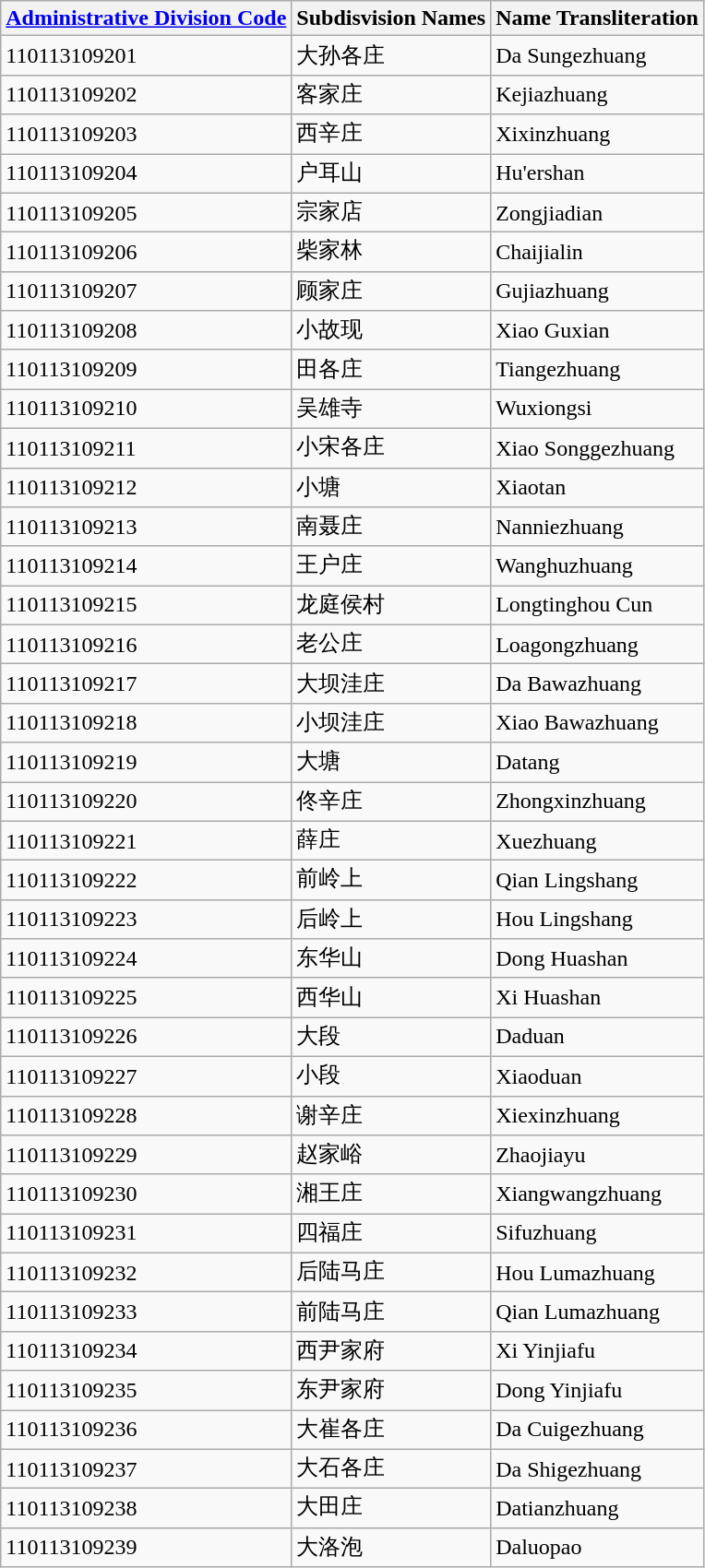<table class="wikitable sortable">
<tr>
<th><a href='#'>Administrative Division Code</a></th>
<th>Subdisvision Names</th>
<th>Name Transliteration</th>
</tr>
<tr>
<td>110113109201</td>
<td>大孙各庄</td>
<td>Da Sungezhuang</td>
</tr>
<tr>
<td>110113109202</td>
<td>客家庄</td>
<td>Kejiazhuang</td>
</tr>
<tr>
<td>110113109203</td>
<td>西辛庄</td>
<td>Xixinzhuang</td>
</tr>
<tr>
<td>110113109204</td>
<td>户耳山</td>
<td>Hu'ershan</td>
</tr>
<tr>
<td>110113109205</td>
<td>宗家店</td>
<td>Zongjiadian</td>
</tr>
<tr>
<td>110113109206</td>
<td>柴家林</td>
<td>Chaijialin</td>
</tr>
<tr>
<td>110113109207</td>
<td>顾家庄</td>
<td>Gujiazhuang</td>
</tr>
<tr>
<td>110113109208</td>
<td>小故现</td>
<td>Xiao Guxian</td>
</tr>
<tr>
<td>110113109209</td>
<td>田各庄</td>
<td>Tiangezhuang</td>
</tr>
<tr>
<td>110113109210</td>
<td>吴雄寺</td>
<td>Wuxiongsi</td>
</tr>
<tr>
<td>110113109211</td>
<td>小宋各庄</td>
<td>Xiao Songgezhuang</td>
</tr>
<tr>
<td>110113109212</td>
<td>小塘</td>
<td>Xiaotan</td>
</tr>
<tr>
<td>110113109213</td>
<td>南聂庄</td>
<td>Nanniezhuang</td>
</tr>
<tr>
<td>110113109214</td>
<td>王户庄</td>
<td>Wanghuzhuang</td>
</tr>
<tr>
<td>110113109215</td>
<td>龙庭侯村</td>
<td>Longtinghou Cun</td>
</tr>
<tr>
<td>110113109216</td>
<td>老公庄</td>
<td>Loagongzhuang</td>
</tr>
<tr>
<td>110113109217</td>
<td>大坝洼庄</td>
<td>Da Bawazhuang</td>
</tr>
<tr>
<td>110113109218</td>
<td>小坝洼庄</td>
<td>Xiao Bawazhuang</td>
</tr>
<tr>
<td>110113109219</td>
<td>大塘</td>
<td>Datang</td>
</tr>
<tr>
<td>110113109220</td>
<td>佟辛庄</td>
<td>Zhongxinzhuang</td>
</tr>
<tr>
<td>110113109221</td>
<td>薛庄</td>
<td>Xuezhuang</td>
</tr>
<tr>
<td>110113109222</td>
<td>前岭上</td>
<td>Qian Lingshang</td>
</tr>
<tr>
<td>110113109223</td>
<td>后岭上</td>
<td>Hou Lingshang</td>
</tr>
<tr>
<td>110113109224</td>
<td>东华山</td>
<td>Dong Huashan</td>
</tr>
<tr>
<td>110113109225</td>
<td>西华山</td>
<td>Xi Huashan</td>
</tr>
<tr>
<td>110113109226</td>
<td>大段</td>
<td>Daduan</td>
</tr>
<tr>
<td>110113109227</td>
<td>小段</td>
<td>Xiaoduan</td>
</tr>
<tr>
<td>110113109228</td>
<td>谢辛庄</td>
<td>Xiexinzhuang</td>
</tr>
<tr>
<td>110113109229</td>
<td>赵家峪</td>
<td>Zhaojiayu</td>
</tr>
<tr>
<td>110113109230</td>
<td>湘王庄</td>
<td>Xiangwangzhuang</td>
</tr>
<tr>
<td>110113109231</td>
<td>四福庄</td>
<td>Sifuzhuang</td>
</tr>
<tr>
<td>110113109232</td>
<td>后陆马庄</td>
<td>Hou Lumazhuang</td>
</tr>
<tr>
<td>110113109233</td>
<td>前陆马庄</td>
<td>Qian Lumazhuang</td>
</tr>
<tr>
<td>110113109234</td>
<td>西尹家府</td>
<td>Xi Yinjiafu</td>
</tr>
<tr>
<td>110113109235</td>
<td>东尹家府</td>
<td>Dong Yinjiafu</td>
</tr>
<tr>
<td>110113109236</td>
<td>大崔各庄</td>
<td>Da Cuigezhuang</td>
</tr>
<tr>
<td>110113109237</td>
<td>大石各庄</td>
<td>Da Shigezhuang</td>
</tr>
<tr>
<td>110113109238</td>
<td>大田庄</td>
<td>Datianzhuang</td>
</tr>
<tr>
<td>110113109239</td>
<td>大洛泡</td>
<td>Daluopao</td>
</tr>
</table>
